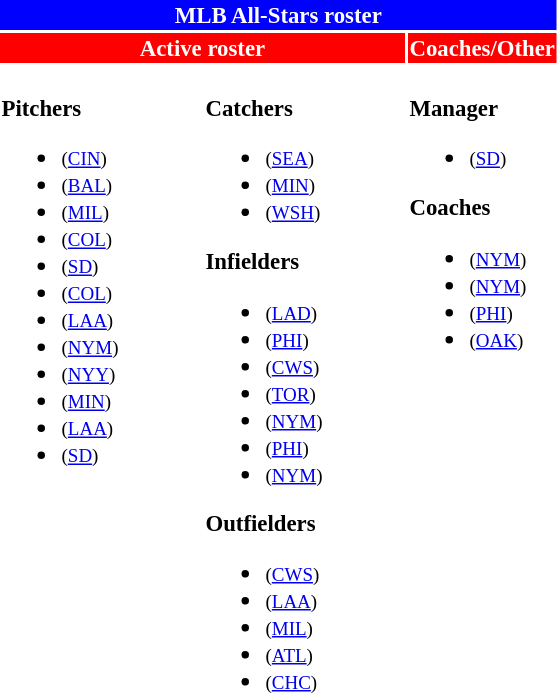<table class="toccolours" style="font-size: 95%;">
<tr>
<th colspan="10" style="background-color: #0000FF; color: #FFFFFF; text-align: center;">MLB All-Stars roster</th>
</tr>
<tr>
<td colspan="4" style="background-color: #FF0000; color: #FFFFFF; text-align: center;"><strong>Active roster</strong></td>
<td colspan="1" style="background-color: #FF0000; color: #FFFFFF; text-align: center;"><strong>Coaches/Other</strong></td>
</tr>
<tr>
<td style="vertical-align:top;"><br><strong>Pitchers</strong><br><ul><li> <small>(<a href='#'>CIN</a>)</small></li><li> <small>(<a href='#'>BAL</a>)</small></li><li> <small>(<a href='#'>MIL</a>)</small></li><li> <small>(<a href='#'>COL</a>)</small></li><li> <small>(<a href='#'>SD</a>)</small></li><li> <small>(<a href='#'>COL</a>)</small></li><li> <small>(<a href='#'>LAA</a>)</small></li><li> <small>(<a href='#'>NYM</a>)</small></li><li> <small>(<a href='#'>NYY</a>)</small></li><li> <small>(<a href='#'>MIN</a>)</small></li><li> <small>(<a href='#'>LAA</a>)</small></li><li> <small>(<a href='#'>SD</a>)</small></li></ul></td>
<td width="50"> </td>
<td style="vertical-align:top;"><br><strong>Catchers</strong><br><ul><li> <small>(<a href='#'>SEA</a>)</small></li><li> <small>(<a href='#'>MIN</a>)</small></li><li> <small>(<a href='#'>WSH</a>)</small></li></ul><strong>Infielders</strong><br><ul><li> <small>(<a href='#'>LAD</a>)</small></li><li> <small>(<a href='#'>PHI</a>)</small></li><li> <small>(<a href='#'>CWS</a>)</small></li><li> <small>(<a href='#'>TOR</a>)</small></li><li> <small>(<a href='#'>NYM</a>)</small></li><li> <small>(<a href='#'>PHI</a>)</small></li><li> <small>(<a href='#'>NYM</a>)</small></li></ul><strong>Outfielders</strong><br><ul><li> <small>(<a href='#'>CWS</a>)</small></li><li> <small>(<a href='#'>LAA</a>)</small></li><li> <small>(<a href='#'>MIL</a>)</small></li><li> <small>(<a href='#'>ATL</a>)</small></li><li> <small>(<a href='#'>CHC</a>)</small></li></ul></td>
<td width="50"> </td>
<td style="vertical-align:top;"><br><strong>Manager</strong><br><ul><li> <small>(<a href='#'>SD</a>)</small></li></ul><strong>Coaches</strong><br><ul><li> <small>(<a href='#'>NYM</a>)</small></li><li> <small>(<a href='#'>NYM</a>)</small></li><li> <small>(<a href='#'>PHI</a>)</small></li><li> <small>(<a href='#'>OAK</a>)</small></li></ul></td>
</tr>
</table>
